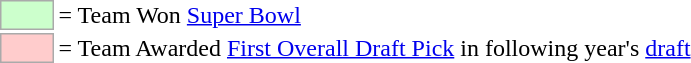<table>
<tr>
<td style="background:#cfc; border:1px solid #aaa; width:2em;"></td>
<td>= Team Won <a href='#'>Super Bowl</a></td>
</tr>
<tr>
<td style="background-color:#FFCCCC; border:1px solid #aaaaaa; width:2em;"></td>
<td>= Team Awarded <a href='#'>First Overall Draft Pick</a> in following year's <a href='#'>draft</a></td>
</tr>
</table>
